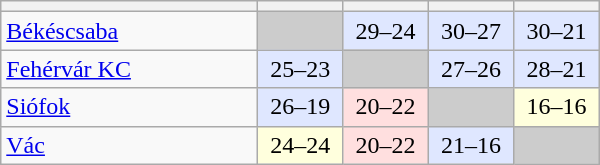<table class="wikitable" style="text-align: center;" width="400">
<tr>
<th width=200></th>
<th width=60></th>
<th width=60></th>
<th width=60></th>
<th width=60></th>
</tr>
<tr>
<td style="text-align: left;"><a href='#'>Békéscsaba</a></td>
<td bgcolor=#CCCCCC> </td>
<td bgcolor=#DFE7FF>29–24</td>
<td bgcolor=#DFE7FF>30–27</td>
<td bgcolor=#DFE7FF>30–21</td>
</tr>
<tr>
<td style="text-align: left;"><a href='#'>Fehérvár KC</a></td>
<td bgcolor=#DFE7FF>25–23</td>
<td bgcolor=#CCCCCC> </td>
<td bgcolor=#DFE7FF>27–26</td>
<td bgcolor=#DFE7FF>28–21</td>
</tr>
<tr>
<td style="text-align: left;"><a href='#'>Siófok</a></td>
<td bgcolor=#DFE7FF>26–19</td>
<td bgcolor=#FFDFDF>20–22</td>
<td bgcolor=#CCCCCC> </td>
<td bgcolor=#FFFFDD>16–16</td>
</tr>
<tr>
<td style="text-align: left;"><a href='#'>Vác</a></td>
<td bgcolor=#FFFFDD>24–24</td>
<td bgcolor=#FFDFDF>20–22</td>
<td bgcolor=#DFE7FF>21–16</td>
<td bgcolor=#CCCCCC> </td>
</tr>
</table>
